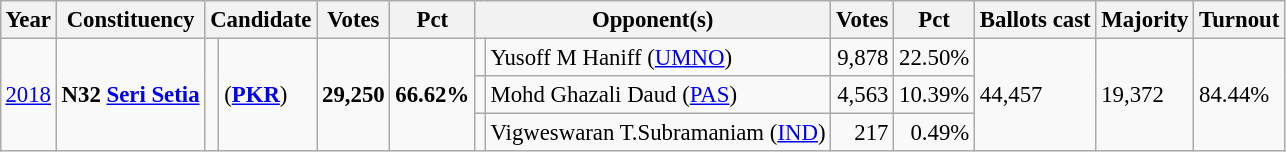<table class="wikitable" style="margin:0.5em ; font-size:95%">
<tr>
<th>Year</th>
<th>Constituency</th>
<th colspan=2>Candidate</th>
<th>Votes</th>
<th>Pct</th>
<th colspan=2>Opponent(s)</th>
<th>Votes</th>
<th>Pct</th>
<th>Ballots cast</th>
<th>Majority</th>
<th>Turnout</th>
</tr>
<tr>
<td rowspan=3><a href='#'>2018</a></td>
<td rowspan=3><strong>N32 <a href='#'>Seri Setia</a></strong></td>
<td rowspan=3 ></td>
<td rowspan=3> (<a href='#'><strong>PKR</strong></a>)</td>
<td rowspan=3 align="right"><strong>29,250</strong></td>
<td rowspan=3><strong>66.62%</strong></td>
<td></td>
<td>Yusoff M Haniff (<a href='#'>UMNO</a>)</td>
<td align="right">9,878</td>
<td>22.50%</td>
<td rowspan=3>44,457</td>
<td rowspan=3>19,372</td>
<td rowspan=3>84.44%</td>
</tr>
<tr>
<td></td>
<td>Mohd Ghazali Daud (<a href='#'>PAS</a>)</td>
<td align="right">4,563</td>
<td>10.39%</td>
</tr>
<tr>
<td></td>
<td>Vigweswaran T.Subramaniam (<a href='#'>IND</a>)</td>
<td align="right">217</td>
<td align="right">0.49%</td>
</tr>
</table>
